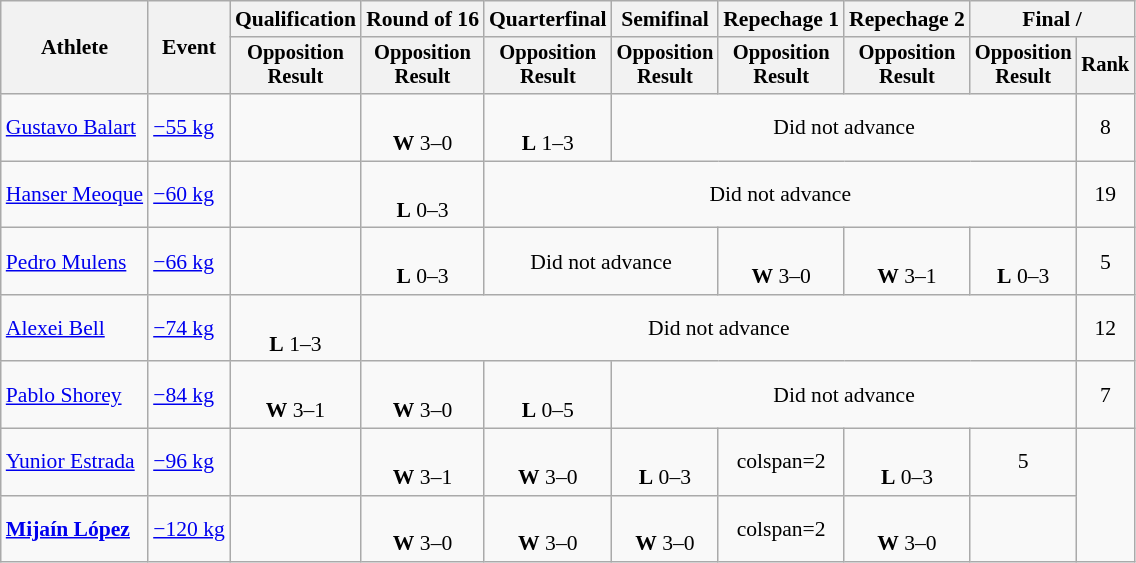<table class="wikitable" style="font-size:90%;">
<tr>
<th rowspan=2>Athlete</th>
<th rowspan=2>Event</th>
<th>Qualification</th>
<th>Round of 16</th>
<th>Quarterfinal</th>
<th>Semifinal</th>
<th>Repechage 1</th>
<th>Repechage 2</th>
<th colspan=2>Final / </th>
</tr>
<tr style="font-size: 95%">
<th>Opposition<br>Result</th>
<th>Opposition<br>Result</th>
<th>Opposition<br>Result</th>
<th>Opposition<br>Result</th>
<th>Opposition<br>Result</th>
<th>Opposition<br>Result</th>
<th>Opposition<br>Result</th>
<th>Rank</th>
</tr>
<tr align=center>
<td align=left><a href='#'>Gustavo Balart</a></td>
<td align=left><a href='#'>−55 kg</a></td>
<td></td>
<td><br><strong>W</strong> 3–0 <sup></sup></td>
<td><br><strong>L</strong> 1–3 <sup></sup></td>
<td colspan=4>Did not advance</td>
<td>8</td>
</tr>
<tr align=center>
<td align=left><a href='#'>Hanser Meoque</a></td>
<td align=left><a href='#'>−60 kg</a></td>
<td></td>
<td><br><strong>L</strong> 0–3 <sup></sup></td>
<td colspan=5>Did not advance</td>
<td>19</td>
</tr>
<tr align=center>
<td align=left><a href='#'>Pedro Mulens</a></td>
<td align=left><a href='#'>−66 kg</a></td>
<td></td>
<td><br><strong>L</strong> 0–3 <sup></sup></td>
<td colspan=2>Did not advance</td>
<td><br><strong>W</strong> 3–0 <sup></sup></td>
<td><br><strong>W</strong> 3–1 <sup></sup></td>
<td><br><strong>L</strong> 0–3 <sup></sup></td>
<td>5</td>
</tr>
<tr align=center>
<td align=left><a href='#'>Alexei Bell</a></td>
<td align=left><a href='#'>−74 kg</a></td>
<td><br><strong>L</strong> 1–3 <sup></sup></td>
<td colspan=6>Did not advance</td>
<td>12</td>
</tr>
<tr align=center>
<td align=left><a href='#'>Pablo Shorey</a></td>
<td align=left><a href='#'>−84 kg</a></td>
<td><br><strong>W</strong> 3–1 <sup></sup></td>
<td><br><strong>W</strong> 3–0 <sup></sup></td>
<td><br><strong>L</strong> 0–5 <sup></sup></td>
<td colspan=4>Did not advance</td>
<td>7</td>
</tr>
<tr align=center>
<td align=left><a href='#'>Yunior Estrada</a></td>
<td align=left><a href='#'>−96 kg</a></td>
<td></td>
<td><br><strong>W</strong> 3–1 <sup></sup></td>
<td><br><strong>W</strong> 3–0 <sup></sup></td>
<td><br><strong>L</strong> 0–3 <sup></sup></td>
<td>colspan=2 </td>
<td><br><strong>L</strong> 0–3 <sup></sup></td>
<td>5</td>
</tr>
<tr align=center>
<td align=left><strong><a href='#'>Mijaín López</a></strong></td>
<td align=left><a href='#'>−120 kg</a></td>
<td></td>
<td><br><strong>W</strong> 3–0 <sup></sup></td>
<td><br><strong>W</strong> 3–0 <sup></sup></td>
<td><br><strong>W</strong> 3–0 <sup></sup></td>
<td>colspan=2 </td>
<td><br><strong>W</strong> 3–0 <sup></sup></td>
<td></td>
</tr>
</table>
